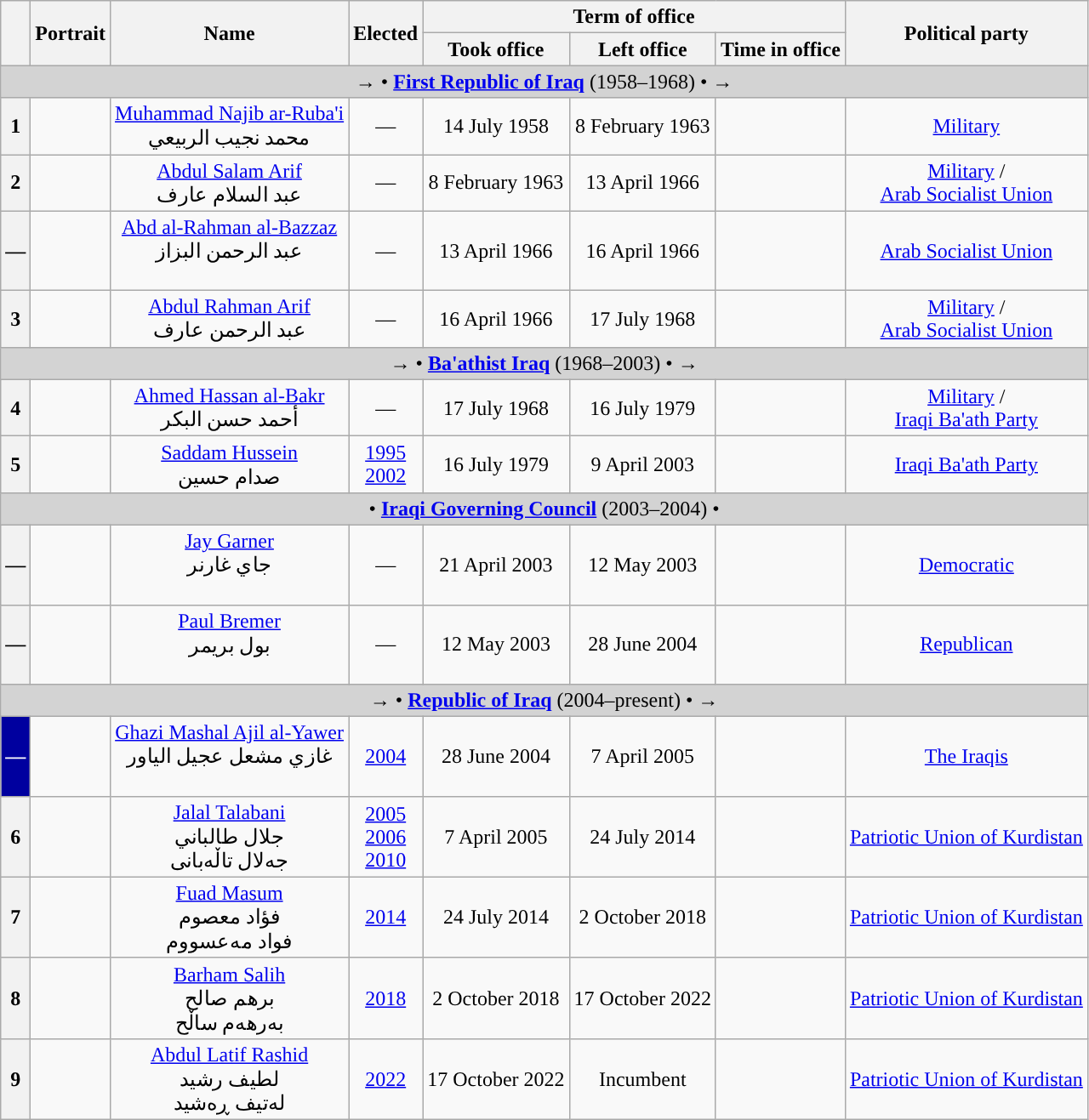<table class="wikitable" style="text-align:center">
<tr>
<th rowspan="2"></th>
<th rowspan="2">Portrait</th>
<th rowspan="2">Name<br></th>
<th rowspan="2">Elected</th>
<th colspan="3">Term of office</th>
<th rowspan="2">Political party</th>
</tr>
<tr>
<th>Took office</th>
<th>Left office</th>
<th>Time in office</th>
</tr>
<tr>
<td colspan="8" bgcolor="lightgrey"> →  • <strong><a href='#'>First Republic of Iraq</a></strong> (1958–1968) •  → </td>
</tr>
<tr>
<th style="background:">1</th>
<td></td>
<td><a href='#'>Muhammad Najib ar-Ruba'i</a><br>محمد نجيب الربيعي<br></td>
<td>—</td>
<td>14 July 1958</td>
<td>8 February 1963<br></td>
<td></td>
<td><a href='#'>Military</a></td>
</tr>
<tr>
<th style="background:">2</th>
<td></td>
<td><a href='#'>Abdul Salam Arif</a><br>عبد السلام عارف<br></td>
<td>—</td>
<td>8 February 1963</td>
<td>13 April 1966<br></td>
<td></td>
<td><a href='#'>Military</a> /<br> <a href='#'>Arab Socialist Union</a></td>
</tr>
<tr>
<th style="background:">—</th>
<td></td>
<td><a href='#'>Abd al-Rahman al-Bazzaz</a><br>عبد الرحمن البزاز<br><br></td>
<td>—</td>
<td>13 April 1966</td>
<td>16 April 1966</td>
<td></td>
<td><a href='#'>Arab Socialist Union</a></td>
</tr>
<tr>
<th style="background:">3</th>
<td></td>
<td><a href='#'>Abdul Rahman Arif</a><br>عبد الرحمن عارف<br></td>
<td>—</td>
<td>16 April 1966</td>
<td>17 July 1968<br></td>
<td></td>
<td><a href='#'>Military</a> /<br> <a href='#'>Arab Socialist Union</a></td>
</tr>
<tr>
<td colspan="8" bgcolor="lightgrey"> →  • <strong><a href='#'>Ba'athist Iraq</a></strong> (1968–2003) •  → </td>
</tr>
<tr>
<th style="background:">4</th>
<td></td>
<td><a href='#'>Ahmed Hassan al-Bakr</a><br>أحمد حسن البكر<br></td>
<td>—</td>
<td>17 July 1968</td>
<td>16 July 1979<br></td>
<td></td>
<td><a href='#'>Military</a> /<br> <a href='#'>Iraqi Ba'ath Party</a><br></td>
</tr>
<tr>
<th style="background:">5</th>
<td></td>
<td><a href='#'>Saddam Hussein</a><br>صدام حسين<br></td>
<td><a href='#'>1995</a><br><a href='#'>2002</a></td>
<td>16 July 1979</td>
<td>9 April 2003<br></td>
<td></td>
<td><a href='#'>Iraqi Ba'ath Party</a><br></td>
</tr>
<tr>
<td colspan="8" bgcolor="lightgrey">  • <strong><a href='#'>Iraqi Governing Council</a></strong> (2003–2004) •  </td>
</tr>
<tr>
<th style="background:">—</th>
<td></td>
<td><a href='#'>Jay Garner</a><br>جاي غارنر<br><br></td>
<td>—</td>
<td>21 April 2003</td>
<td>12 May 2003</td>
<td></td>
<td><a href='#'>Democratic</a></td>
</tr>
<tr>
<th style="background:">—</th>
<td></td>
<td><a href='#'>Paul Bremer</a><br>بول بريمر<br><br></td>
<td>—</td>
<td>12 May 2003</td>
<td>28 June 2004</td>
<td></td>
<td><a href='#'>Republican</a></td>
</tr>
<tr>
<td colspan="8" bgcolor="lightgrey"> →  • <strong><a href='#'>Republic of Iraq</a></strong> (2004–present) •  → </td>
</tr>
<tr>
<th style="background:#00009F; color:white;">—</th>
<td></td>
<td><a href='#'>Ghazi Mashal Ajil al-Yawer</a><br>غازي مشعل عجيل الياور<br><br></td>
<td><a href='#'>2004</a></td>
<td>28 June 2004</td>
<td>7 April 2005</td>
<td></td>
<td><a href='#'>The Iraqis</a></td>
</tr>
<tr>
<th style="background:">6</th>
<td></td>
<td><a href='#'>Jalal Talabani</a><br>جلال طالباني<br>جەلال تاڵەبانی<br></td>
<td><a href='#'>2005</a><br><a href='#'>2006</a><br><a href='#'>2010</a></td>
<td>7 April 2005</td>
<td>24 July 2014</td>
<td></td>
<td><a href='#'>Patriotic Union of Kurdistan</a></td>
</tr>
<tr>
<th style="background:">7</th>
<td></td>
<td><a href='#'>Fuad Masum</a><br>فؤاد معصوم<br>فواد مەعسووم<br></td>
<td><a href='#'>2014</a></td>
<td>24 July 2014</td>
<td>2 October 2018</td>
<td></td>
<td><a href='#'>Patriotic Union of Kurdistan</a></td>
</tr>
<tr>
<th style="background:">8</th>
<td></td>
<td><a href='#'>Barham Salih</a><br>برهم صالح<br>بەرهەم ساڵح<br></td>
<td><a href='#'>2018</a></td>
<td>2 October 2018</td>
<td>17 October 2022</td>
<td></td>
<td><a href='#'>Patriotic Union of Kurdistan</a></td>
</tr>
<tr>
<th style="background:">9</th>
<td></td>
<td><a href='#'>Abdul Latif Rashid</a><br>لطيف رشيد<br>لەتیف ڕەشید<br></td>
<td><a href='#'>2022</a></td>
<td>17 October 2022</td>
<td>Incumbent</td>
<td></td>
<td><a href='#'>Patriotic Union of Kurdistan</a></td>
</tr>
</table>
